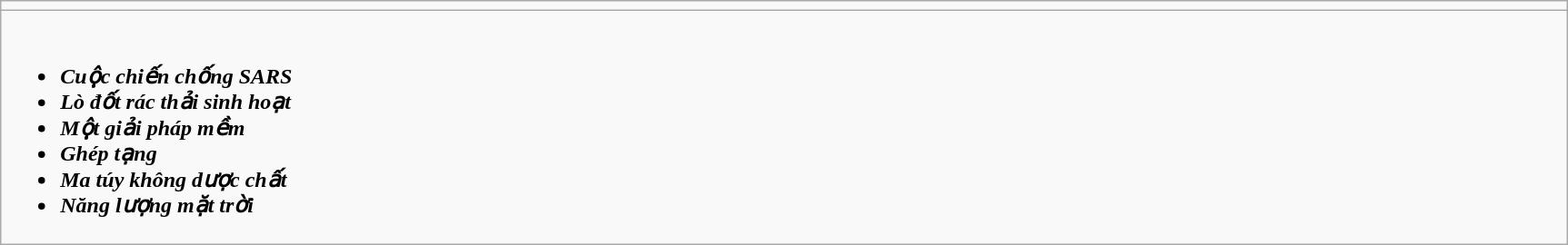<table class="wikitable" align="center" style="width:91%">
<tr>
<td colspan="2" style="vertical-align:top; width:100%;"></td>
</tr>
<tr>
<td colspan="2" valign="top"><br><ul><li><strong><em><span>Cuộc chiến chống SARS</span></em></strong></li><li><strong><em><span>Lò đốt rác thải sinh hoạt </span></em></strong></li><li><strong><em><span>Một giải pháp mềm</span></em></strong></li><li><strong><em><span>Ghép tạng</span></em></strong></li><li><strong><em><span>Ma túy không dược chất</span></em></strong></li><li><strong><em><span>Năng lượng mặt trời</span></em></strong></li></ul></td>
</tr>
</table>
